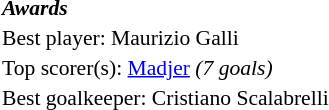<table width=100% cellspacing=1 style="font-size: 90%;">
<tr>
<td><strong><em>Awards</em></strong></td>
</tr>
<tr>
<td>Best player:  Maurizio Galli</td>
</tr>
<tr>
<td colspan=4>Top scorer(s):  <a href='#'>Madjer</a> <em>(7 goals)</em></td>
</tr>
<tr>
<td>Best goalkeeper:  Cristiano Scalabrelli</td>
</tr>
</table>
